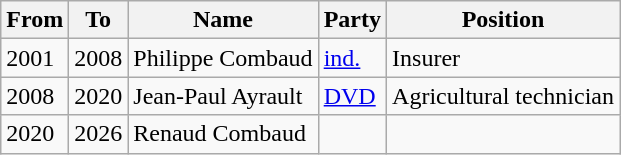<table class="wikitable">
<tr>
<th>From</th>
<th>To</th>
<th>Name</th>
<th>Party</th>
<th>Position</th>
</tr>
<tr>
<td>2001</td>
<td>2008</td>
<td>Philippe Combaud</td>
<td><a href='#'>ind.</a></td>
<td>Insurer</td>
</tr>
<tr>
<td>2008</td>
<td>2020</td>
<td>Jean-Paul Ayrault</td>
<td><a href='#'>DVD</a></td>
<td>Agricultural technician</td>
</tr>
<tr>
<td>2020</td>
<td>2026</td>
<td>Renaud Combaud</td>
<td></td>
<td></td>
</tr>
</table>
